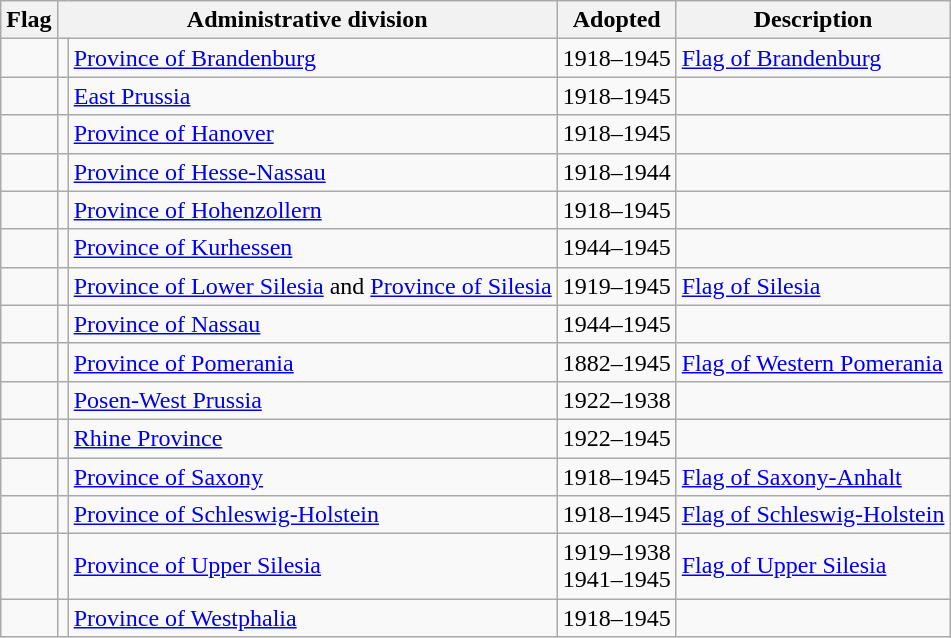<table class="wikitable sortable">
<tr>
<th class="unsortable">Flag</th>
<th colspan="2">Administrative division</th>
<th>Adopted</th>
<th class="unsortable">Description</th>
</tr>
<tr>
<td></td>
<td></td>
<td><a href='#'>Province of Brandenburg</a></td>
<td>1918–1945</td>
<td><a href='#'>Flag of Brandenburg</a></td>
</tr>
<tr>
<td></td>
<td></td>
<td><a href='#'>East Prussia</a></td>
<td>1918–1945</td>
<td></td>
</tr>
<tr>
<td></td>
<td></td>
<td><a href='#'>Province of Hanover</a></td>
<td>1918–1945</td>
<td></td>
</tr>
<tr>
<td></td>
<td></td>
<td><a href='#'>Province of Hesse-Nassau</a></td>
<td>1918–1944</td>
<td></td>
</tr>
<tr>
<td></td>
<td></td>
<td><a href='#'>Province of Hohenzollern</a></td>
<td>1918–1945</td>
<td></td>
</tr>
<tr>
<td></td>
<td></td>
<td><a href='#'>Province of Kurhessen</a></td>
<td>1944–1945</td>
<td></td>
</tr>
<tr>
<td></td>
<td></td>
<td><a href='#'>Province of Lower Silesia</a> and <a href='#'>Province of Silesia</a></td>
<td>1919–1945</td>
<td><a href='#'>Flag of Silesia</a></td>
</tr>
<tr>
<td></td>
<td></td>
<td><a href='#'>Province of Nassau</a></td>
<td>1944–1945</td>
<td></td>
</tr>
<tr>
<td></td>
<td></td>
<td><a href='#'>Province of Pomerania</a></td>
<td>1882–1945</td>
<td><a href='#'>Flag of Western Pomerania</a></td>
</tr>
<tr>
<td></td>
<td></td>
<td><a href='#'>Posen-West Prussia</a></td>
<td>1922–1938</td>
<td></td>
</tr>
<tr>
<td></td>
<td></td>
<td><a href='#'>Rhine Province</a></td>
<td>1922–1945</td>
<td></td>
</tr>
<tr>
<td></td>
<td></td>
<td><a href='#'>Province of Saxony</a></td>
<td>1918–1945</td>
<td><a href='#'>Flag of Saxony-Anhalt</a></td>
</tr>
<tr>
<td></td>
<td></td>
<td><a href='#'>Province of Schleswig-Holstein</a></td>
<td>1918–1945</td>
<td><a href='#'>Flag of Schleswig-Holstein</a></td>
</tr>
<tr>
<td></td>
<td></td>
<td><a href='#'>Province of Upper Silesia</a></td>
<td>1919–1938<br>1941–1945</td>
<td><a href='#'>Flag of Upper Silesia</a></td>
</tr>
<tr>
<td></td>
<td></td>
<td><a href='#'>Province of Westphalia</a></td>
<td>1918–1945</td>
<td></td>
</tr>
</table>
